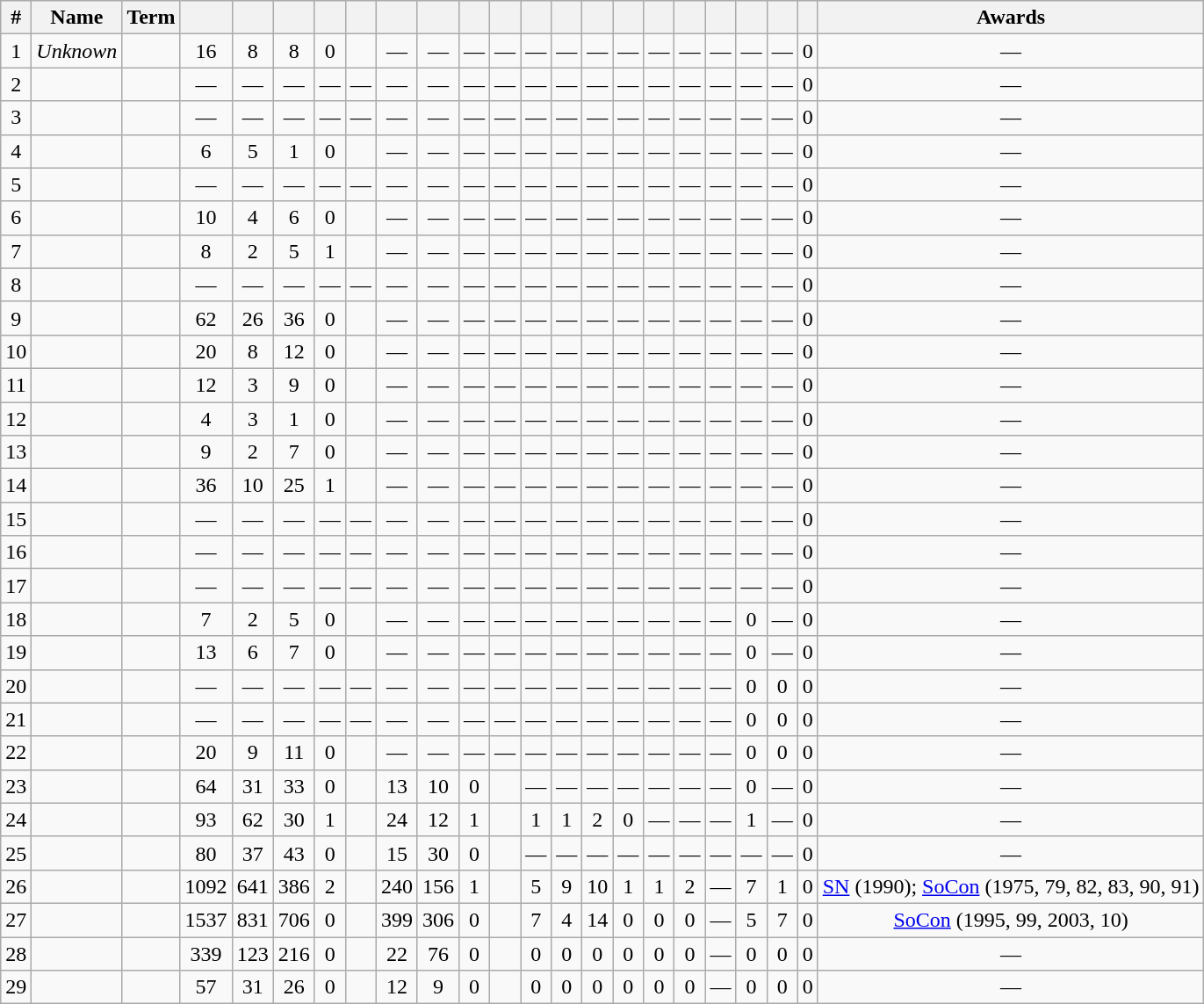<table class="wikitable sortable" style="text-align:center;">
<tr>
<th scope="col">#</th>
<th scope="col">Name</th>
<th scope="col">Term</th>
<th scope="col"></th>
<th scope="col"></th>
<th scope="col"></th>
<th scope="col"></th>
<th scope="col"></th>
<th scope="col"></th>
<th scope="col"></th>
<th scope="col"></th>
<th scope="col"></th>
<th scope="col"></th>
<th scope="col"></th>
<th scope="col"></th>
<th scope="col"></th>
<th scope="col"></th>
<th scope="col"></th>
<th scope="col"></th>
<th scope="col"></th>
<th scope="col"></th>
<th scope="col"></th>
<th scope="col" class="unsortable">Awards</th>
</tr>
<tr>
<td scope="row">1</td>
<td><em>Unknown</em></td>
<td></td>
<td>16</td>
<td>8</td>
<td>8</td>
<td>0</td>
<td></td>
<td>—</td>
<td>—</td>
<td>—</td>
<td>—</td>
<td>—</td>
<td>—</td>
<td>—</td>
<td>—</td>
<td>—</td>
<td>—</td>
<td>—</td>
<td>—</td>
<td>—</td>
<td>0</td>
<td>—</td>
</tr>
<tr>
<td scope="row">2</td>
<td></td>
<td></td>
<td>—</td>
<td>—</td>
<td>—</td>
<td>—</td>
<td>—</td>
<td>—</td>
<td>—</td>
<td>—</td>
<td>—</td>
<td>—</td>
<td>—</td>
<td>—</td>
<td>—</td>
<td>—</td>
<td>—</td>
<td>—</td>
<td>—</td>
<td>—</td>
<td>0</td>
<td>—</td>
</tr>
<tr>
<td scope="row">3</td>
<td></td>
<td></td>
<td>—</td>
<td>—</td>
<td>—</td>
<td>—</td>
<td>—</td>
<td>—</td>
<td>—</td>
<td>—</td>
<td>—</td>
<td>—</td>
<td>—</td>
<td>—</td>
<td>—</td>
<td>—</td>
<td>—</td>
<td>—</td>
<td>—</td>
<td>—</td>
<td>0</td>
<td>—</td>
</tr>
<tr>
<td scope="row">4</td>
<td></td>
<td></td>
<td>6</td>
<td>5</td>
<td>1</td>
<td>0</td>
<td></td>
<td>—</td>
<td>—</td>
<td>—</td>
<td>—</td>
<td>—</td>
<td>—</td>
<td>—</td>
<td>—</td>
<td>—</td>
<td>—</td>
<td>—</td>
<td>—</td>
<td>—</td>
<td>0</td>
<td>—</td>
</tr>
<tr>
<td scope="row">5</td>
<td></td>
<td></td>
<td>—</td>
<td>—</td>
<td>—</td>
<td>—</td>
<td>—</td>
<td>—</td>
<td>—</td>
<td>—</td>
<td>—</td>
<td>—</td>
<td>—</td>
<td>—</td>
<td>—</td>
<td>—</td>
<td>—</td>
<td>—</td>
<td>—</td>
<td>—</td>
<td>0</td>
<td>—</td>
</tr>
<tr>
<td scope="row">6</td>
<td></td>
<td></td>
<td>10</td>
<td>4</td>
<td>6</td>
<td>0</td>
<td></td>
<td>—</td>
<td>—</td>
<td>—</td>
<td>—</td>
<td>—</td>
<td>—</td>
<td>—</td>
<td>—</td>
<td>—</td>
<td>—</td>
<td>—</td>
<td>—</td>
<td>—</td>
<td>0</td>
<td>—</td>
</tr>
<tr>
<td scope="row">7</td>
<td></td>
<td></td>
<td>8</td>
<td>2</td>
<td>5</td>
<td>1</td>
<td></td>
<td>—</td>
<td>—</td>
<td>—</td>
<td>—</td>
<td>—</td>
<td>—</td>
<td>—</td>
<td>—</td>
<td>—</td>
<td>—</td>
<td>—</td>
<td>—</td>
<td>—</td>
<td>0</td>
<td>—</td>
</tr>
<tr>
<td scope="row">8</td>
<td></td>
<td></td>
<td>—</td>
<td>—</td>
<td>—</td>
<td>—</td>
<td>—</td>
<td>—</td>
<td>—</td>
<td>—</td>
<td>—</td>
<td>—</td>
<td>—</td>
<td>—</td>
<td>—</td>
<td>—</td>
<td>—</td>
<td>—</td>
<td>—</td>
<td>—</td>
<td>0</td>
<td>—</td>
</tr>
<tr>
<td scope="row">9</td>
<td></td>
<td></td>
<td>62</td>
<td>26</td>
<td>36</td>
<td>0</td>
<td></td>
<td>—</td>
<td>—</td>
<td>—</td>
<td>—</td>
<td>—</td>
<td>—</td>
<td>—</td>
<td>—</td>
<td>—</td>
<td>—</td>
<td>—</td>
<td>—</td>
<td>—</td>
<td>0</td>
<td>—</td>
</tr>
<tr>
<td scope="row">10</td>
<td></td>
<td></td>
<td>20</td>
<td>8</td>
<td>12</td>
<td>0</td>
<td></td>
<td>—</td>
<td>—</td>
<td>—</td>
<td>—</td>
<td>—</td>
<td>—</td>
<td>—</td>
<td>—</td>
<td>—</td>
<td>—</td>
<td>—</td>
<td>—</td>
<td>—</td>
<td>0</td>
<td>—</td>
</tr>
<tr>
<td scope="row">11</td>
<td></td>
<td></td>
<td>12</td>
<td>3</td>
<td>9</td>
<td>0</td>
<td></td>
<td>—</td>
<td>—</td>
<td>—</td>
<td>—</td>
<td>—</td>
<td>—</td>
<td>—</td>
<td>—</td>
<td>—</td>
<td>—</td>
<td>—</td>
<td>—</td>
<td>—</td>
<td>0</td>
<td>—</td>
</tr>
<tr>
<td scope="row">12</td>
<td></td>
<td></td>
<td>4</td>
<td>3</td>
<td>1</td>
<td>0</td>
<td></td>
<td>—</td>
<td>—</td>
<td>—</td>
<td>—</td>
<td>—</td>
<td>—</td>
<td>—</td>
<td>—</td>
<td>—</td>
<td>—</td>
<td>—</td>
<td>—</td>
<td>—</td>
<td>0</td>
<td>—</td>
</tr>
<tr>
<td scope="row">13</td>
<td></td>
<td></td>
<td>9</td>
<td>2</td>
<td>7</td>
<td>0</td>
<td></td>
<td>—</td>
<td>—</td>
<td>—</td>
<td>—</td>
<td>—</td>
<td>—</td>
<td>—</td>
<td>—</td>
<td>—</td>
<td>—</td>
<td>—</td>
<td>—</td>
<td>—</td>
<td>0</td>
<td>—</td>
</tr>
<tr>
<td scope="row">14</td>
<td></td>
<td></td>
<td>36</td>
<td>10</td>
<td>25</td>
<td>1</td>
<td></td>
<td>—</td>
<td>—</td>
<td>—</td>
<td>—</td>
<td>—</td>
<td>—</td>
<td>—</td>
<td>—</td>
<td>—</td>
<td>—</td>
<td>—</td>
<td>—</td>
<td>—</td>
<td>0</td>
<td>—</td>
</tr>
<tr>
<td scope="row">15</td>
<td></td>
<td></td>
<td>—</td>
<td>—</td>
<td>—</td>
<td>—</td>
<td>—</td>
<td>—</td>
<td>—</td>
<td>—</td>
<td>—</td>
<td>—</td>
<td>—</td>
<td>—</td>
<td>—</td>
<td>—</td>
<td>—</td>
<td>—</td>
<td>—</td>
<td>—</td>
<td>0</td>
<td>—</td>
</tr>
<tr>
<td scope="row">16</td>
<td></td>
<td></td>
<td>—</td>
<td>—</td>
<td>—</td>
<td>—</td>
<td>—</td>
<td>—</td>
<td>—</td>
<td>—</td>
<td>—</td>
<td>—</td>
<td>—</td>
<td>—</td>
<td>—</td>
<td>—</td>
<td>—</td>
<td>—</td>
<td>—</td>
<td>—</td>
<td>0</td>
<td>—</td>
</tr>
<tr>
<td scope="row">17</td>
<td></td>
<td></td>
<td>—</td>
<td>—</td>
<td>—</td>
<td>—</td>
<td>—</td>
<td>—</td>
<td>—</td>
<td>—</td>
<td>—</td>
<td>—</td>
<td>—</td>
<td>—</td>
<td>—</td>
<td>—</td>
<td>—</td>
<td>—</td>
<td>—</td>
<td>—</td>
<td>0</td>
<td>—</td>
</tr>
<tr>
<td scope="row">18</td>
<td></td>
<td></td>
<td>7</td>
<td>2</td>
<td>5</td>
<td>0</td>
<td></td>
<td>—</td>
<td>—</td>
<td>—</td>
<td>—</td>
<td>—</td>
<td>—</td>
<td>—</td>
<td>—</td>
<td>—</td>
<td>—</td>
<td>—</td>
<td>0</td>
<td>—</td>
<td>0</td>
<td>—</td>
</tr>
<tr>
<td scope="row">19</td>
<td></td>
<td></td>
<td>13</td>
<td>6</td>
<td>7</td>
<td>0</td>
<td></td>
<td>—</td>
<td>—</td>
<td>—</td>
<td>—</td>
<td>—</td>
<td>—</td>
<td>—</td>
<td>—</td>
<td>—</td>
<td>—</td>
<td>—</td>
<td>0</td>
<td>—</td>
<td>0</td>
<td>—</td>
</tr>
<tr>
<td scope="row">20</td>
<td></td>
<td></td>
<td>—</td>
<td>—</td>
<td>—</td>
<td>—</td>
<td>—</td>
<td>—</td>
<td>—</td>
<td>—</td>
<td>—</td>
<td>—</td>
<td>—</td>
<td>—</td>
<td>—</td>
<td>—</td>
<td>—</td>
<td>—</td>
<td>0</td>
<td>0</td>
<td>0</td>
<td>—</td>
</tr>
<tr>
<td scope="row">21</td>
<td></td>
<td></td>
<td>—</td>
<td>—</td>
<td>—</td>
<td>—</td>
<td>—</td>
<td>—</td>
<td>—</td>
<td>—</td>
<td>—</td>
<td>—</td>
<td>—</td>
<td>—</td>
<td>—</td>
<td>—</td>
<td>—</td>
<td>—</td>
<td>0</td>
<td>0</td>
<td>0</td>
<td>—</td>
</tr>
<tr>
<td scope="row">22</td>
<td></td>
<td></td>
<td>20</td>
<td>9</td>
<td>11</td>
<td>0</td>
<td></td>
<td>—</td>
<td>—</td>
<td>—</td>
<td>—</td>
<td>—</td>
<td>—</td>
<td>—</td>
<td>—</td>
<td>—</td>
<td>—</td>
<td>—</td>
<td>0</td>
<td>0</td>
<td>0</td>
<td>—</td>
</tr>
<tr>
<td scope="row">23</td>
<td></td>
<td></td>
<td>64</td>
<td>31</td>
<td>33</td>
<td>0</td>
<td></td>
<td>13</td>
<td>10</td>
<td>0</td>
<td></td>
<td>—</td>
<td>—</td>
<td>—</td>
<td>—</td>
<td>—</td>
<td>—</td>
<td>—</td>
<td>0</td>
<td>—</td>
<td>0</td>
<td>—</td>
</tr>
<tr>
<td scope="row">24</td>
<td></td>
<td></td>
<td>93</td>
<td>62</td>
<td>30</td>
<td>1</td>
<td></td>
<td>24</td>
<td>12</td>
<td>1</td>
<td></td>
<td>1</td>
<td>1</td>
<td>2</td>
<td>0</td>
<td>—</td>
<td>—</td>
<td>—</td>
<td>1</td>
<td>—</td>
<td>0</td>
<td>—</td>
</tr>
<tr>
<td scope="row">25</td>
<td></td>
<td></td>
<td>80</td>
<td>37</td>
<td>43</td>
<td>0</td>
<td></td>
<td>15</td>
<td>30</td>
<td>0</td>
<td></td>
<td>—</td>
<td>—</td>
<td>—</td>
<td>—</td>
<td>—</td>
<td>—</td>
<td>—</td>
<td>—</td>
<td>—</td>
<td>0</td>
<td>—</td>
</tr>
<tr>
<td scope="row">26</td>
<td></td>
<td></td>
<td>1092</td>
<td>641</td>
<td>386</td>
<td>2</td>
<td></td>
<td>240</td>
<td>156</td>
<td>1</td>
<td></td>
<td>5</td>
<td>9</td>
<td>10</td>
<td>1</td>
<td>1</td>
<td>2</td>
<td>—</td>
<td>7</td>
<td>1</td>
<td>0</td>
<td><a href='#'>SN</a> (1990); <a href='#'>SoCon</a> (1975, 79, 82, 83, 90, 91)</td>
</tr>
<tr>
<td scope="row">27</td>
<td></td>
<td></td>
<td>1537</td>
<td>831</td>
<td>706</td>
<td>0</td>
<td></td>
<td>399</td>
<td>306</td>
<td>0</td>
<td></td>
<td>7</td>
<td>4</td>
<td>14</td>
<td>0</td>
<td>0</td>
<td>0</td>
<td>—</td>
<td>5</td>
<td>7</td>
<td>0</td>
<td><a href='#'>SoCon</a> (1995, 99, 2003, 10)</td>
</tr>
<tr>
<td>28</td>
<td></td>
<td></td>
<td>339</td>
<td>123</td>
<td>216</td>
<td>0</td>
<td></td>
<td>22</td>
<td>76</td>
<td>0</td>
<td></td>
<td>0</td>
<td>0</td>
<td>0</td>
<td>0</td>
<td>0</td>
<td>0</td>
<td>—</td>
<td>0</td>
<td>0</td>
<td>0</td>
<td>—</td>
</tr>
<tr>
<td>29</td>
<td></td>
<td></td>
<td>57</td>
<td>31</td>
<td>26</td>
<td>0</td>
<td></td>
<td>12</td>
<td>9</td>
<td>0</td>
<td></td>
<td>0</td>
<td>0</td>
<td>0</td>
<td>0</td>
<td>0</td>
<td>0</td>
<td>—</td>
<td>0</td>
<td>0</td>
<td>0</td>
<td>—</td>
</tr>
</table>
